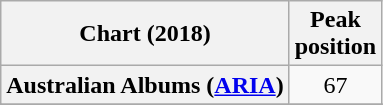<table class="wikitable sortable plainrowheaders" style="text-align:center">
<tr>
<th scope="col">Chart (2018)</th>
<th scope="col">Peak<br> position</th>
</tr>
<tr>
<th scope="row">Australian Albums (<a href='#'>ARIA</a>)</th>
<td>67</td>
</tr>
<tr>
</tr>
<tr>
</tr>
<tr>
</tr>
<tr>
</tr>
<tr>
</tr>
<tr>
</tr>
<tr>
</tr>
<tr>
</tr>
</table>
